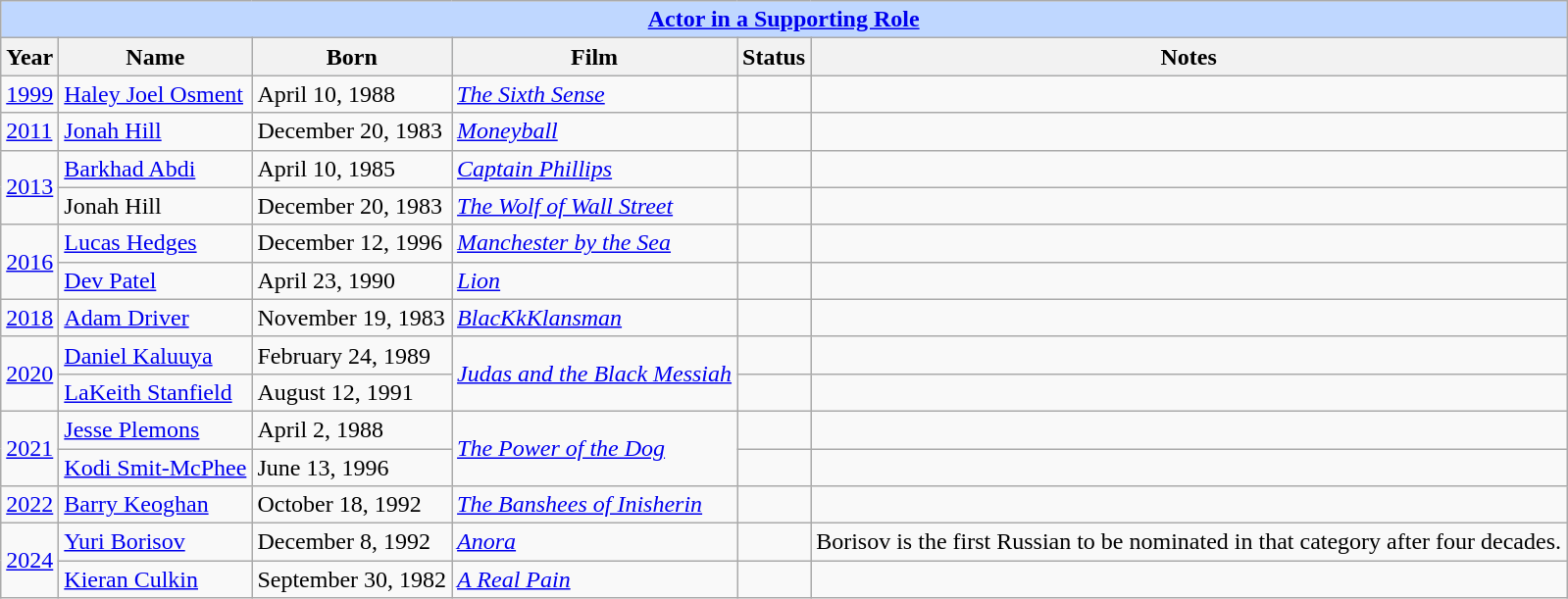<table class="wikitable plainrowheaders">
<tr style="background:#bfd7ff;">
<td colspan="6" style="text-align:center;"><strong><a href='#'>Actor in a Supporting Role</a></strong></td>
</tr>
<tr style="background:#ebf5ff;">
<th>Year</th>
<th>Name</th>
<th>Born</th>
<th>Film</th>
<th>Status</th>
<th>Notes</th>
</tr>
<tr>
<td><a href='#'>1999</a><br></td>
<td><a href='#'>Haley Joel Osment</a></td>
<td>April 10, 1988</td>
<td><em><a href='#'>The Sixth Sense</a></em></td>
<td></td>
<td></td>
</tr>
<tr>
<td><a href='#'>2011</a><br></td>
<td><a href='#'>Jonah Hill</a></td>
<td>December 20, 1983</td>
<td><a href='#'><em>Moneyball</em></a></td>
<td></td>
<td></td>
</tr>
<tr>
<td rowspan="2"><a href='#'>2013</a><br></td>
<td><a href='#'>Barkhad Abdi</a></td>
<td>April 10, 1985</td>
<td><em><a href='#'>Captain Phillips</a></em></td>
<td></td>
<td></td>
</tr>
<tr>
<td>Jonah Hill</td>
<td>December 20, 1983</td>
<td><em><a href='#'>The Wolf of Wall Street</a></em></td>
<td></td>
<td></td>
</tr>
<tr>
<td rowspan="2"><a href='#'>2016</a><br></td>
<td><a href='#'>Lucas Hedges</a></td>
<td>December 12, 1996</td>
<td><em><a href='#'>Manchester by the Sea</a></em></td>
<td></td>
<td></td>
</tr>
<tr>
<td><a href='#'>Dev Patel</a></td>
<td>April 23, 1990</td>
<td><em><a href='#'>Lion</a></em></td>
<td></td>
<td></td>
</tr>
<tr>
<td><a href='#'>2018</a><br></td>
<td><a href='#'>Adam Driver</a></td>
<td>November 19, 1983</td>
<td><em><a href='#'>BlacKkKlansman</a></em></td>
<td></td>
<td></td>
</tr>
<tr>
<td rowspan="2"><a href='#'>2020</a><br></td>
<td><a href='#'>Daniel Kaluuya</a></td>
<td>February 24, 1989</td>
<td rowspan="2"><em><a href='#'>Judas and the Black Messiah</a></em></td>
<td></td>
<td></td>
</tr>
<tr>
<td><a href='#'>LaKeith Stanfield</a></td>
<td>August 12, 1991</td>
<td></td>
<td></td>
</tr>
<tr>
<td rowspan="2"><a href='#'>2021</a><br></td>
<td><a href='#'>Jesse Plemons</a></td>
<td>April 2, 1988</td>
<td rowspan="2"><em><a href='#'>The Power of the Dog</a></em></td>
<td></td>
<td></td>
</tr>
<tr>
<td><a href='#'>Kodi Smit-McPhee</a></td>
<td>June 13, 1996</td>
<td></td>
<td></td>
</tr>
<tr>
<td><a href='#'>2022</a><br></td>
<td><a href='#'>Barry Keoghan</a></td>
<td>October 18, 1992</td>
<td><em><a href='#'>The Banshees of Inisherin</a></em></td>
<td></td>
<td></td>
</tr>
<tr>
<td rowspan="2"><a href='#'>2024</a><br></td>
<td><a href='#'>Yuri Borisov</a></td>
<td>December 8, 1992</td>
<td><em><a href='#'>Anora</a></em></td>
<td></td>
<td>Borisov is the first Russian to be nominated in that category after four decades.</td>
</tr>
<tr>
<td><a href='#'>Kieran Culkin</a></td>
<td>September 30, 1982</td>
<td><em><a href='#'>A Real Pain</a></em></td>
<td></td>
<td></td>
</tr>
</table>
